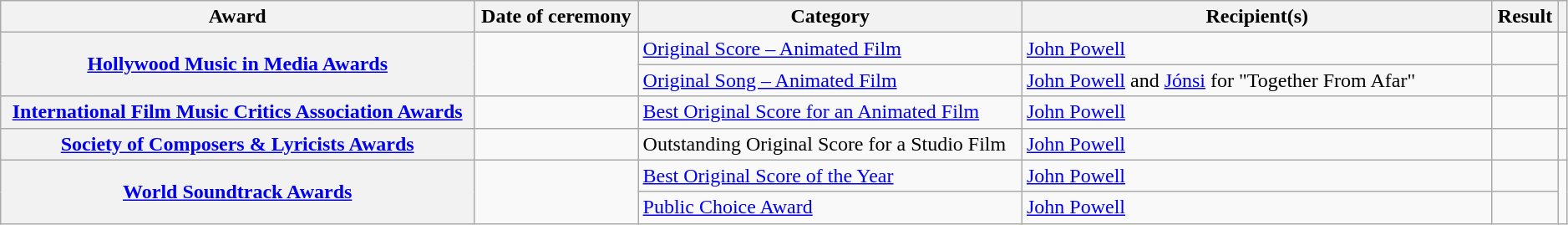<table class="wikitable sortable plainrowheaders" style="width: 99%;">
<tr>
<th scope="col">Award</th>
<th scope="col">Date of ceremony</th>
<th scope="col">Category</th>
<th scope="col" style="width:30%;">Recipient(s)</th>
<th scope="col">Result</th>
<th scope="col" class="unsortable"></th>
</tr>
<tr>
<th rowspan="2" scope="rowgroup"><a href='#'>Hollywood Music in Media Awards</a></th>
<td rowspan="2"></td>
<td><a href='#'>Original Score – Animated Film</a></td>
<td data-sort-value="Powell"><a href='#'>John Powell</a></td>
<td></td>
<td rowspan="2" style="text-align:center;"><br></td>
</tr>
<tr>
<td><a href='#'>Original Song – Animated Film</a></td>
<td data-sort-value="Powell"><a href='#'>John Powell</a> and <a href='#'>Jónsi</a> for "Together From Afar"</td>
<td></td>
</tr>
<tr>
<th scope="row"><a href='#'>International Film Music Critics Association Awards</a></th>
<td></td>
<td><a href='#'>Best Original Score for an Animated Film</a></td>
<td data-sort-value="Powell"><a href='#'>John Powell</a></td>
<td></td>
<td style="text-align:center;"><br></td>
</tr>
<tr>
<th scope="row"><a href='#'>Society of Composers & Lyricists Awards</a></th>
<td></td>
<td>Outstanding Original Score for a Studio Film</td>
<td data-sort-value="Powell"><a href='#'>John Powell</a></td>
<td></td>
<td style="text-align: center;"></td>
</tr>
<tr>
<th rowspan="2" scope="rowgroup"><a href='#'>World Soundtrack Awards</a></th>
<td rowspan="2"></td>
<td><a href='#'>Best Original Score of the Year</a></td>
<td data-sort-value="Powell"><a href='#'>John Powell</a></td>
<td></td>
<td rowspan="2" style="text-align:center;"><br></td>
</tr>
<tr>
<td><a href='#'>Public Choice Award</a></td>
<td data-sort-value="Powell"><a href='#'>John Powell</a></td>
<td></td>
</tr>
</table>
